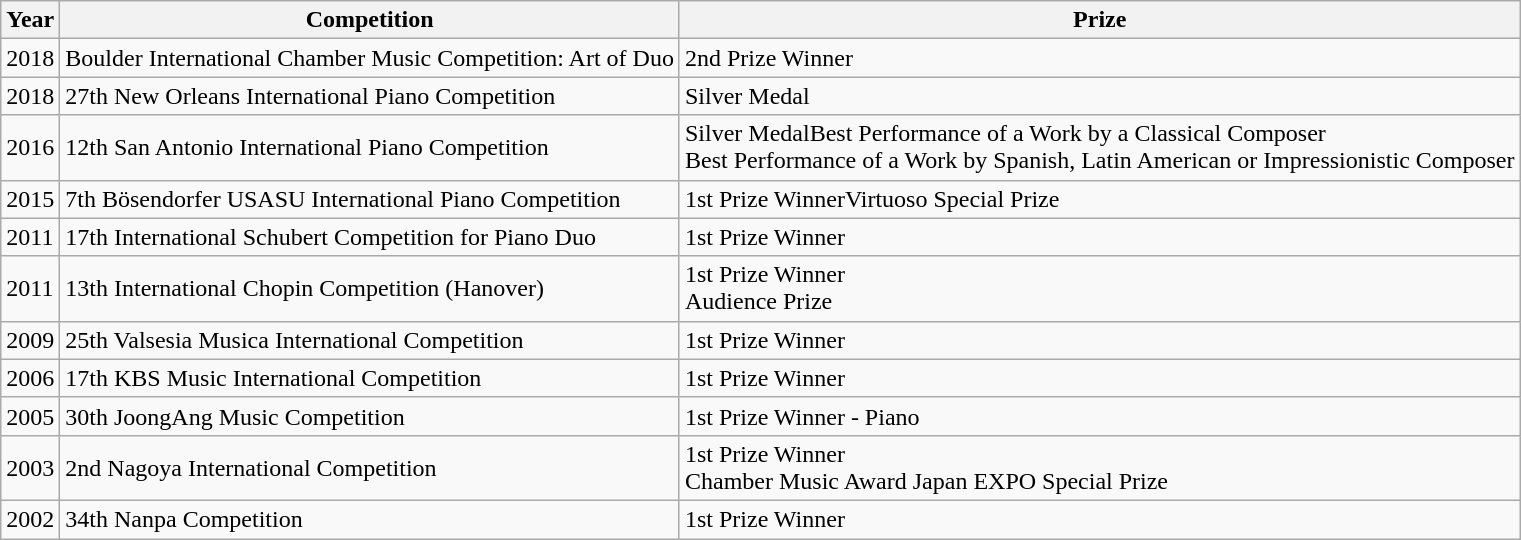<table class="wikitable">
<tr>
<th>Year</th>
<th>Competition</th>
<th>Prize</th>
</tr>
<tr>
<td>2018</td>
<td>Boulder International Chamber Music Competition: Art of Duo</td>
<td>2nd Prize Winner</td>
</tr>
<tr>
<td>2018</td>
<td>27th New Orleans International Piano Competition</td>
<td>Silver Medal</td>
</tr>
<tr>
<td>2016</td>
<td>12th San Antonio International Piano Competition</td>
<td>Silver MedalBest Performance of a Work by a Classical Composer<br>Best Performance of a Work by Spanish, Latin American or Impressionistic Composer</td>
</tr>
<tr>
<td>2015</td>
<td>7th Bösendorfer USASU International Piano Competition</td>
<td>1st Prize WinnerVirtuoso Special Prize</td>
</tr>
<tr>
<td>2011</td>
<td>17th International Schubert Competition for Piano Duo</td>
<td>1st Prize Winner</td>
</tr>
<tr>
<td>2011</td>
<td>13th International Chopin Competition (Hanover)</td>
<td>1st Prize Winner<br>Audience Prize</td>
</tr>
<tr>
<td>2009</td>
<td>25th Valsesia Musica International Competition</td>
<td>1st Prize Winner</td>
</tr>
<tr>
<td>2006</td>
<td>17th KBS Music International Competition</td>
<td>1st Prize Winner</td>
</tr>
<tr>
<td>2005</td>
<td>30th JoongAng Music Competition</td>
<td>1st Prize Winner - Piano</td>
</tr>
<tr>
<td>2003</td>
<td>2nd Nagoya International Competition</td>
<td>1st Prize Winner<br>Chamber Music Award
Japan EXPO Special Prize</td>
</tr>
<tr>
<td>2002</td>
<td>34th Nanpa Competition</td>
<td>1st Prize Winner</td>
</tr>
</table>
